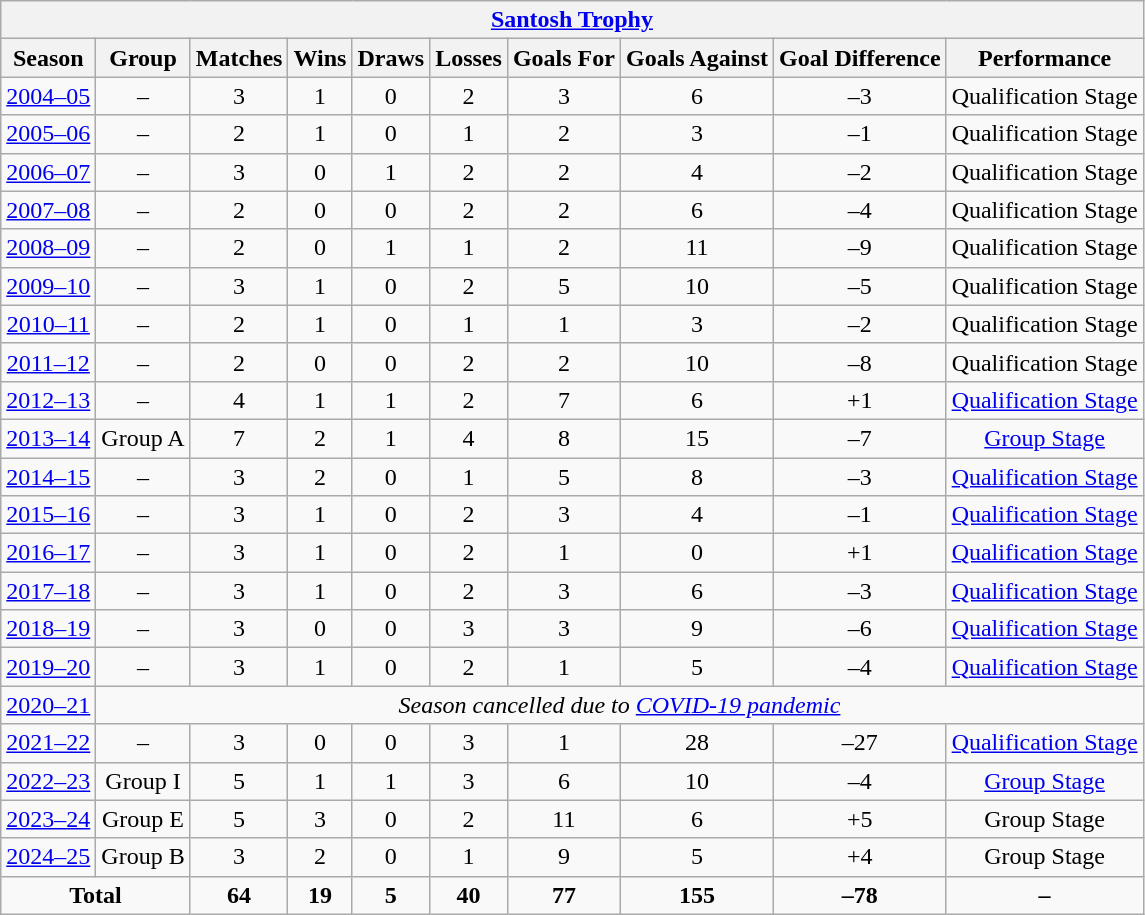<table class="wikitable sortable" style="text-align:center">
<tr>
<th colspan="10"><a href='#'>Santosh Trophy</a></th>
</tr>
<tr>
<th>Season</th>
<th>Group</th>
<th>Matches</th>
<th>Wins</th>
<th>Draws</th>
<th>Losses</th>
<th>Goals For</th>
<th>Goals Against</th>
<th>Goal Difference</th>
<th>Performance</th>
</tr>
<tr>
<td><a href='#'>2004–05</a></td>
<td>–</td>
<td>3</td>
<td>1</td>
<td>0</td>
<td>2</td>
<td>3</td>
<td>6</td>
<td>–3</td>
<td>Qualification Stage</td>
</tr>
<tr>
<td><a href='#'>2005–06</a></td>
<td>–</td>
<td>2</td>
<td>1</td>
<td>0</td>
<td>1</td>
<td>2</td>
<td>3</td>
<td>–1</td>
<td>Qualification Stage</td>
</tr>
<tr>
<td><a href='#'>2006–07</a></td>
<td>–</td>
<td>3</td>
<td>0</td>
<td>1</td>
<td>2</td>
<td>2</td>
<td>4</td>
<td>–2</td>
<td>Qualification Stage</td>
</tr>
<tr>
<td><a href='#'>2007–08</a></td>
<td>–</td>
<td>2</td>
<td>0</td>
<td>0</td>
<td>2</td>
<td>2</td>
<td>6</td>
<td>–4</td>
<td>Qualification Stage</td>
</tr>
<tr>
<td><a href='#'>2008–09</a></td>
<td>–</td>
<td>2</td>
<td>0</td>
<td>1</td>
<td>1</td>
<td>2</td>
<td>11</td>
<td>–9</td>
<td>Qualification Stage</td>
</tr>
<tr>
<td><a href='#'>2009–10</a></td>
<td>–</td>
<td>3</td>
<td>1</td>
<td>0</td>
<td>2</td>
<td>5</td>
<td>10</td>
<td>–5</td>
<td>Qualification Stage</td>
</tr>
<tr>
<td><a href='#'>2010–11</a></td>
<td>–</td>
<td>2</td>
<td>1</td>
<td>0</td>
<td>1</td>
<td>1</td>
<td>3</td>
<td>–2</td>
<td>Qualification Stage</td>
</tr>
<tr>
<td><a href='#'>2011–12</a></td>
<td>–</td>
<td>2</td>
<td>0</td>
<td>0</td>
<td>2</td>
<td>2</td>
<td>10</td>
<td>–8</td>
<td>Qualification Stage</td>
</tr>
<tr>
<td><a href='#'>2012–13</a></td>
<td>–</td>
<td>4</td>
<td>1</td>
<td>1</td>
<td>2</td>
<td>7</td>
<td>6</td>
<td>+1</td>
<td><a href='#'>Qualification Stage</a></td>
</tr>
<tr>
<td><a href='#'>2013–14</a></td>
<td>Group A</td>
<td>7</td>
<td>2</td>
<td>1</td>
<td>4</td>
<td>8</td>
<td>15</td>
<td>–7</td>
<td><a href='#'>Group Stage</a></td>
</tr>
<tr>
<td><a href='#'>2014–15</a></td>
<td>–</td>
<td>3</td>
<td>2</td>
<td>0</td>
<td>1</td>
<td>5</td>
<td>8</td>
<td>–3</td>
<td><a href='#'>Qualification Stage</a></td>
</tr>
<tr>
<td><a href='#'>2015–16</a></td>
<td>–</td>
<td>3</td>
<td>1</td>
<td>0</td>
<td>2</td>
<td>3</td>
<td>4</td>
<td>–1</td>
<td><a href='#'>Qualification Stage</a></td>
</tr>
<tr>
<td><a href='#'>2016–17</a></td>
<td>–</td>
<td>3</td>
<td>1</td>
<td>0</td>
<td>2</td>
<td>1</td>
<td>0</td>
<td>+1</td>
<td><a href='#'>Qualification Stage</a></td>
</tr>
<tr>
<td><a href='#'>2017–18</a></td>
<td>–</td>
<td>3</td>
<td>1</td>
<td>0</td>
<td>2</td>
<td>3</td>
<td>6</td>
<td>–3</td>
<td><a href='#'>Qualification Stage</a></td>
</tr>
<tr>
<td><a href='#'>2018–19</a></td>
<td>–</td>
<td>3</td>
<td>0</td>
<td>0</td>
<td>3</td>
<td>3</td>
<td>9</td>
<td>–6</td>
<td><a href='#'>Qualification Stage</a></td>
</tr>
<tr>
<td><a href='#'>2019–20</a></td>
<td>–</td>
<td>3</td>
<td>1</td>
<td>0</td>
<td>2</td>
<td>1</td>
<td>5</td>
<td>–4</td>
<td><a href='#'>Qualification Stage</a></td>
</tr>
<tr>
<td><a href='#'>2020–21</a></td>
<td colspan="9"><em>Season cancelled due to <a href='#'>COVID-19 pandemic</a></em></td>
</tr>
<tr>
<td><a href='#'>2021–22</a></td>
<td>–</td>
<td>3</td>
<td>0</td>
<td>0</td>
<td>3</td>
<td>1</td>
<td>28</td>
<td>–27</td>
<td><a href='#'>Qualification Stage</a></td>
</tr>
<tr>
<td><a href='#'>2022–23</a></td>
<td>Group I</td>
<td>5</td>
<td>1</td>
<td>1</td>
<td>3</td>
<td>6</td>
<td>10</td>
<td>–4</td>
<td><a href='#'>Group Stage</a></td>
</tr>
<tr>
<td><a href='#'>2023–24</a></td>
<td>Group E</td>
<td>5</td>
<td>3</td>
<td>0</td>
<td>2</td>
<td>11</td>
<td>6</td>
<td>+5</td>
<td>Group Stage</td>
</tr>
<tr>
<td><a href='#'>2024–25</a></td>
<td>Group B</td>
<td>3</td>
<td>2</td>
<td>0</td>
<td>1</td>
<td>9</td>
<td>5</td>
<td>+4</td>
<td>Group Stage</td>
</tr>
<tr>
<td colspan="2"><strong>Total</strong></td>
<td><strong>64</strong></td>
<td><strong>19</strong></td>
<td><strong>5</strong></td>
<td><strong>40</strong></td>
<td><strong>77</strong></td>
<td><strong>155</strong></td>
<td><strong>–78</strong></td>
<td><strong>–</strong></td>
</tr>
</table>
